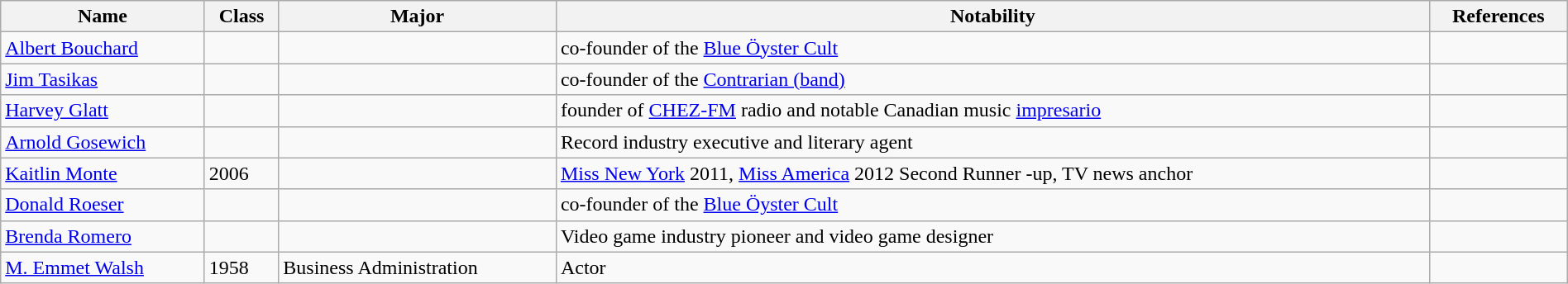<table class="wikitable sortable" style="width:100%;">
<tr>
<th>Name</th>
<th>Class</th>
<th>Major</th>
<th>Notability</th>
<th>References</th>
</tr>
<tr>
<td><a href='#'>Albert Bouchard</a></td>
<td></td>
<td></td>
<td>co-founder of the <a href='#'>Blue Öyster Cult</a></td>
<td></td>
</tr>
<tr>
<td><a href='#'>Jim Tasikas</a></td>
<td></td>
<td></td>
<td>co-founder of the <a href='#'>Contrarian (band)</a></td>
<td></td>
</tr>
<tr>
<td><a href='#'>Harvey Glatt</a></td>
<td></td>
<td></td>
<td>founder of <a href='#'>CHEZ-FM</a> radio and notable Canadian music <a href='#'>impresario</a></td>
<td></td>
</tr>
<tr>
<td><a href='#'>Arnold Gosewich</a></td>
<td></td>
<td></td>
<td>Record industry executive and literary agent</td>
<td></td>
</tr>
<tr>
<td><a href='#'>Kaitlin Monte</a></td>
<td>2006</td>
<td></td>
<td><a href='#'>Miss New York</a> 2011, <a href='#'>Miss America</a> 2012 Second Runner -up, TV news anchor</td>
<td></td>
</tr>
<tr>
<td><a href='#'>Donald Roeser</a></td>
<td></td>
<td></td>
<td>co-founder of the <a href='#'>Blue Öyster Cult</a></td>
<td></td>
</tr>
<tr>
<td><a href='#'>Brenda Romero</a></td>
<td></td>
<td></td>
<td>Video game industry pioneer and video game designer</td>
<td></td>
</tr>
<tr>
<td><a href='#'>M. Emmet Walsh</a></td>
<td>1958</td>
<td>Business Administration</td>
<td>Actor</td>
<td></td>
</tr>
</table>
